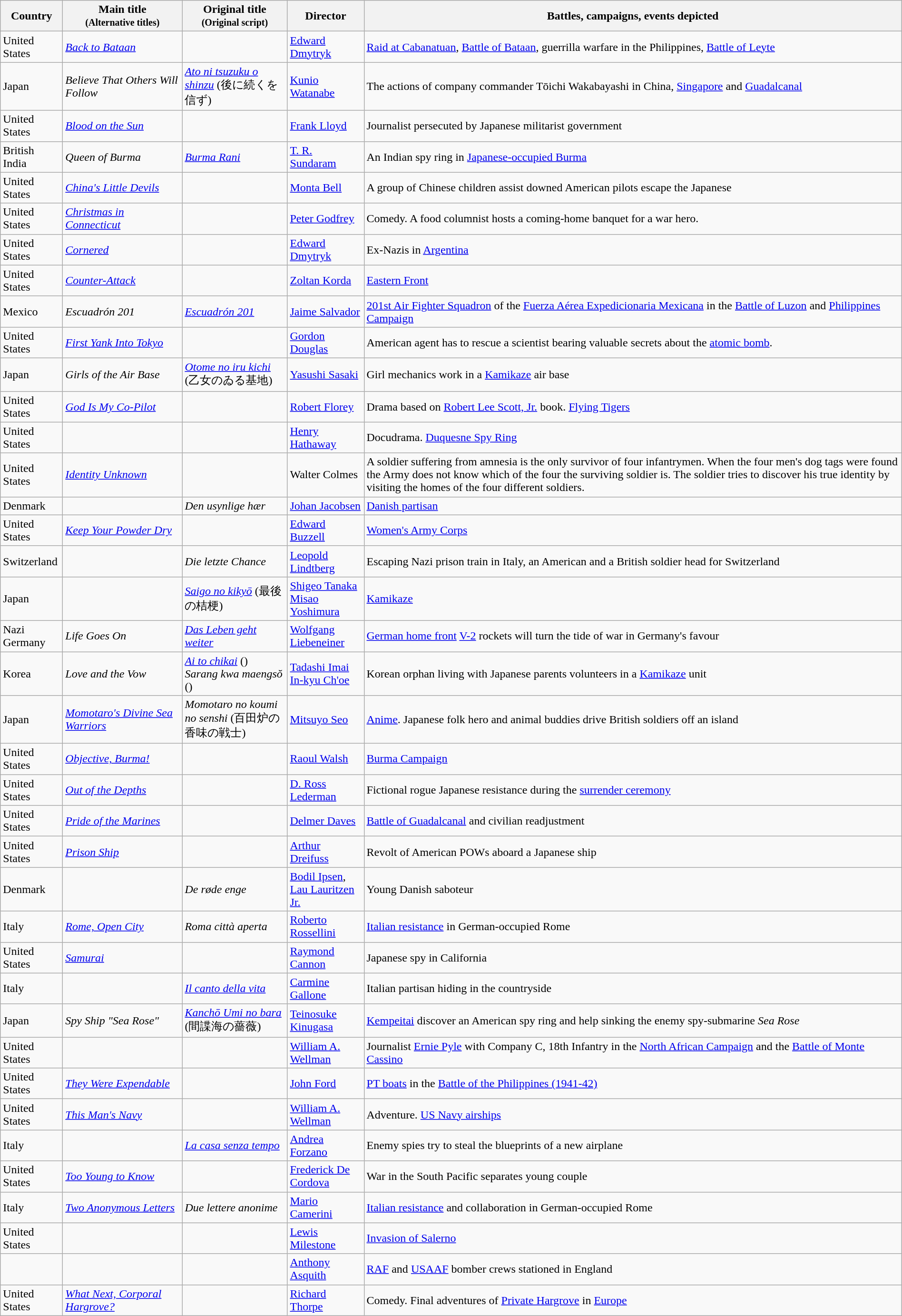<table class="wikitable sortable" style="width:100%;">
<tr>
<th width= 80>Country</th>
<th width=160>Main title<br><small>(Alternative titles)</small></th>
<th width=140>Original title<br><small>(Original script)</small></th>
<th width=100>Director</th>
<th class="unsortable">Battles, campaigns, events depicted</th>
</tr>
<tr>
<td>United States</td>
<td><em><a href='#'>Back to Bataan</a></em></td>
<td></td>
<td><a href='#'>Edward Dmytryk</a></td>
<td><a href='#'>Raid at Cabanatuan</a>, <a href='#'>Battle of Bataan</a>, guerrilla warfare in the Philippines, <a href='#'>Battle of Leyte</a></td>
</tr>
<tr>
<td>Japan</td>
<td><em>Believe That Others Will Follow</em> </td>
<td><em><a href='#'>Ato ni tsuzuku o shinzu</a></em> (後に続くを信ず)</td>
<td><a href='#'>Kunio Watanabe</a></td>
<td>The actions of company commander Tōichi Wakabayashi in China, <a href='#'>Singapore</a> and <a href='#'>Guadalcanal</a></td>
</tr>
<tr>
<td>United States</td>
<td><em><a href='#'>Blood on the Sun</a></em></td>
<td></td>
<td><a href='#'>Frank Lloyd</a></td>
<td>Journalist persecuted by Japanese militarist government </td>
</tr>
<tr>
<td>British India</td>
<td><em>Queen of Burma</em> </td>
<td><em><a href='#'>Burma Rani</a></em></td>
<td><a href='#'>T. R. Sundaram</a></td>
<td>An Indian spy ring in <a href='#'>Japanese-occupied Burma</a></td>
</tr>
<tr>
<td>United States</td>
<td><em><a href='#'>China's Little Devils</a></em></td>
<td></td>
<td><a href='#'>Monta Bell</a></td>
<td>A group of Chinese children assist downed American pilots escape the Japanese</td>
</tr>
<tr>
<td>United States</td>
<td><em><a href='#'>Christmas in Connecticut</a></em></td>
<td></td>
<td><a href='#'>Peter Godfrey</a></td>
<td>Comedy. A food columnist hosts a coming-home banquet for a war hero.</td>
</tr>
<tr>
<td>United States</td>
<td><em><a href='#'>Cornered</a></em></td>
<td></td>
<td><a href='#'>Edward Dmytryk</a></td>
<td>Ex-Nazis in <a href='#'>Argentina</a></td>
</tr>
<tr>
<td>United States</td>
<td><em><a href='#'>Counter-Attack</a></em></td>
<td></td>
<td><a href='#'>Zoltan Korda</a></td>
<td><a href='#'>Eastern Front</a></td>
</tr>
<tr>
<td>Mexico</td>
<td><em>Escuadrón 201</em></td>
<td><em><a href='#'>Escuadrón 201</a></em></td>
<td><a href='#'>Jaime Salvador</a></td>
<td><a href='#'>201st Air Fighter Squadron</a> of the <a href='#'>Fuerza Aérea Expedicionaria Mexicana</a> in the <a href='#'>Battle of Luzon</a> and <a href='#'>Philippines Campaign</a></td>
</tr>
<tr>
<td>United States</td>
<td><em><a href='#'>First Yank Into Tokyo</a></em></td>
<td></td>
<td><a href='#'>Gordon Douglas</a></td>
<td>American agent has to rescue a scientist bearing valuable secrets about the <a href='#'>atomic bomb</a>.</td>
</tr>
<tr>
<td>Japan</td>
<td><em>Girls of the Air Base</em> </td>
<td><em><a href='#'>Otome no iru kichi</a></em> (乙女のゐる基地)</td>
<td><a href='#'>Yasushi Sasaki</a></td>
<td>Girl mechanics work in a <a href='#'>Kamikaze</a> air base</td>
</tr>
<tr>
<td>United States</td>
<td><em><a href='#'>God Is My Co-Pilot</a></em></td>
<td></td>
<td><a href='#'>Robert Florey</a></td>
<td>Drama based on <a href='#'>Robert Lee Scott, Jr.</a> book. <a href='#'>Flying Tigers</a></td>
</tr>
<tr>
<td>United States</td>
<td><em></em></td>
<td></td>
<td><a href='#'>Henry Hathaway</a></td>
<td>Docudrama. <a href='#'>Duquesne Spy Ring</a></td>
</tr>
<tr>
<td>United States</td>
<td><a href='#'><em>Identity Unknown</em></a></td>
<td></td>
<td>Walter Colmes</td>
<td>A soldier suffering from amnesia is the only survivor of four infantrymen. When the four men's dog tags were found the Army does not know which of the four the surviving soldier is.  The soldier tries to discover his true identity by visiting the homes of the four different soldiers.</td>
</tr>
<tr>
<td>Denmark</td>
<td><em></em></td>
<td><em>Den usynlige hær</em></td>
<td><a href='#'>Johan Jacobsen</a></td>
<td><a href='#'>Danish partisan</a></td>
</tr>
<tr>
<td>United States</td>
<td><em><a href='#'>Keep Your Powder Dry</a></em></td>
<td></td>
<td><a href='#'>Edward Buzzell</a></td>
<td><a href='#'>Women's Army Corps</a></td>
</tr>
<tr>
<td>Switzerland</td>
<td><em></em></td>
<td><em>Die letzte Chance</em></td>
<td><a href='#'>Leopold Lindtberg</a></td>
<td>Escaping Nazi prison train in Italy, an American and a British soldier head for Switzerland </td>
</tr>
<tr>
<td>Japan</td>
<td><em></em> </td>
<td><em><a href='#'>Saigo no kikyō</a></em> (最後の桔梗)</td>
<td><a href='#'>Shigeo Tanaka</a><br><a href='#'>Misao Yoshimura</a></td>
<td><a href='#'>Kamikaze</a></td>
</tr>
<tr>
<td>Nazi Germany</td>
<td><em>Life Goes On</em></td>
<td><em><a href='#'>Das Leben geht weiter</a></em></td>
<td><a href='#'>Wolfgang Liebeneiner</a></td>
<td><a href='#'>German home front</a> <a href='#'>V-2</a> rockets will turn the tide of war in Germany's favour</td>
</tr>
<tr>
<td>Korea</td>
<td><em>Love and the Vow</em> </td>
<td><em><a href='#'>Ai to chikai</a></em> ()<br><em>Sarang kwa maengsŏ</em> ()</td>
<td><a href='#'>Tadashi Imai</a><br><a href='#'>In-kyu Ch'oe</a></td>
<td>Korean orphan living with Japanese parents volunteers in a <a href='#'>Kamikaze</a> unit</td>
</tr>
<tr>
<td>Japan</td>
<td><em><a href='#'>Momotaro's Divine Sea Warriors</a></em></td>
<td><em>Momotaro no koumi no senshi</em> (百田炉の香味の戦士)</td>
<td><a href='#'>Mitsuyo Seo</a></td>
<td><a href='#'>Anime</a>. Japanese folk hero and animal buddies drive British soldiers off an island </td>
</tr>
<tr>
<td>United States</td>
<td><em><a href='#'>Objective, Burma!</a></em></td>
<td></td>
<td><a href='#'>Raoul Walsh</a></td>
<td><a href='#'>Burma Campaign</a></td>
</tr>
<tr>
<td>United States</td>
<td><em><a href='#'>Out of the Depths</a></em></td>
<td></td>
<td><a href='#'>D. Ross Lederman</a></td>
<td>Fictional rogue Japanese resistance during the  <a href='#'>surrender ceremony</a></td>
</tr>
<tr>
<td>United States</td>
<td><em><a href='#'>Pride of the Marines</a></em></td>
<td></td>
<td><a href='#'>Delmer Daves</a></td>
<td><a href='#'>Battle of Guadalcanal</a> and civilian readjustment</td>
</tr>
<tr>
<td>United States</td>
<td><em><a href='#'>Prison Ship</a></em></td>
<td></td>
<td><a href='#'>Arthur Dreifuss</a></td>
<td>Revolt of American POWs aboard a Japanese ship</td>
</tr>
<tr>
<td>Denmark</td>
<td><em></em></td>
<td><em>De røde enge</em></td>
<td><a href='#'>Bodil Ipsen</a>, <a href='#'>Lau Lauritzen Jr.</a></td>
<td>Young Danish saboteur</td>
</tr>
<tr>
<td>Italy</td>
<td><em><a href='#'>Rome, Open City</a></em></td>
<td><em>Roma città aperta</em></td>
<td><a href='#'>Roberto Rossellini</a></td>
<td><a href='#'>Italian resistance</a> in German-occupied Rome</td>
</tr>
<tr>
<td>United States</td>
<td><em><a href='#'>Samurai</a></em></td>
<td></td>
<td><a href='#'>Raymond Cannon</a></td>
<td>Japanese spy in California</td>
</tr>
<tr>
<td>Italy</td>
<td><em></em></td>
<td><em><a href='#'>Il canto della vita</a></em></td>
<td><a href='#'>Carmine Gallone</a></td>
<td>Italian partisan hiding in the countryside</td>
</tr>
<tr>
<td>Japan</td>
<td><em>Spy Ship "Sea Rose"</em></td>
<td><em><a href='#'>Kanchō Umi no bara</a></em> (間諜海の薔薇)</td>
<td><a href='#'>Teinosuke Kinugasa</a></td>
<td><a href='#'>Kempeitai</a> discover an American spy ring and help sinking the enemy spy-submarine <em>Sea Rose</em></td>
</tr>
<tr>
<td>United States</td>
<td><em></em></td>
<td></td>
<td><a href='#'>William A. Wellman</a></td>
<td>Journalist <a href='#'>Ernie Pyle</a> with Company C, 18th Infantry in the <a href='#'>North African Campaign</a> and the <a href='#'>Battle of Monte Cassino</a></td>
</tr>
<tr>
<td>United States</td>
<td><em><a href='#'>They Were Expendable</a></em></td>
<td></td>
<td><a href='#'>John Ford</a></td>
<td><a href='#'>PT boats</a> in the <a href='#'>Battle of the Philippines (1941-42)</a></td>
</tr>
<tr>
<td>United States</td>
<td><em><a href='#'>This Man's Navy</a></em></td>
<td></td>
<td><a href='#'>William A. Wellman</a></td>
<td>Adventure. <a href='#'>US Navy airships</a></td>
</tr>
<tr>
<td>Italy</td>
<td><em></em> </td>
<td><em><a href='#'>La casa senza tempo</a></em></td>
<td><a href='#'>Andrea Forzano</a></td>
<td>Enemy spies try to steal the blueprints of a new airplane </td>
</tr>
<tr>
<td>United States</td>
<td><em><a href='#'>Too Young to Know</a></em></td>
<td></td>
<td><a href='#'>Frederick De Cordova</a></td>
<td>War in the South Pacific separates young couple</td>
</tr>
<tr>
<td>Italy</td>
<td><em><a href='#'>Two Anonymous Letters</a></em></td>
<td><em>Due lettere anonime</em></td>
<td><a href='#'>Mario Camerini</a></td>
<td><a href='#'>Italian resistance</a> and collaboration in German-occupied Rome</td>
</tr>
<tr>
<td>United States</td>
<td><em></em></td>
<td></td>
<td><a href='#'>Lewis Milestone</a></td>
<td><a href='#'>Invasion of Salerno</a></td>
</tr>
<tr>
<td></td>
<td><em></em></td>
<td></td>
<td><a href='#'>Anthony Asquith</a></td>
<td><a href='#'>RAF</a> and <a href='#'>USAAF</a> bomber crews stationed in England</td>
</tr>
<tr>
<td>United States</td>
<td><em><a href='#'>What Next, Corporal Hargrove?</a></em></td>
<td></td>
<td><a href='#'>Richard Thorpe</a></td>
<td>Comedy. Final adventures of <a href='#'>Private Hargrove</a> in <a href='#'>Europe</a></td>
</tr>
</table>
